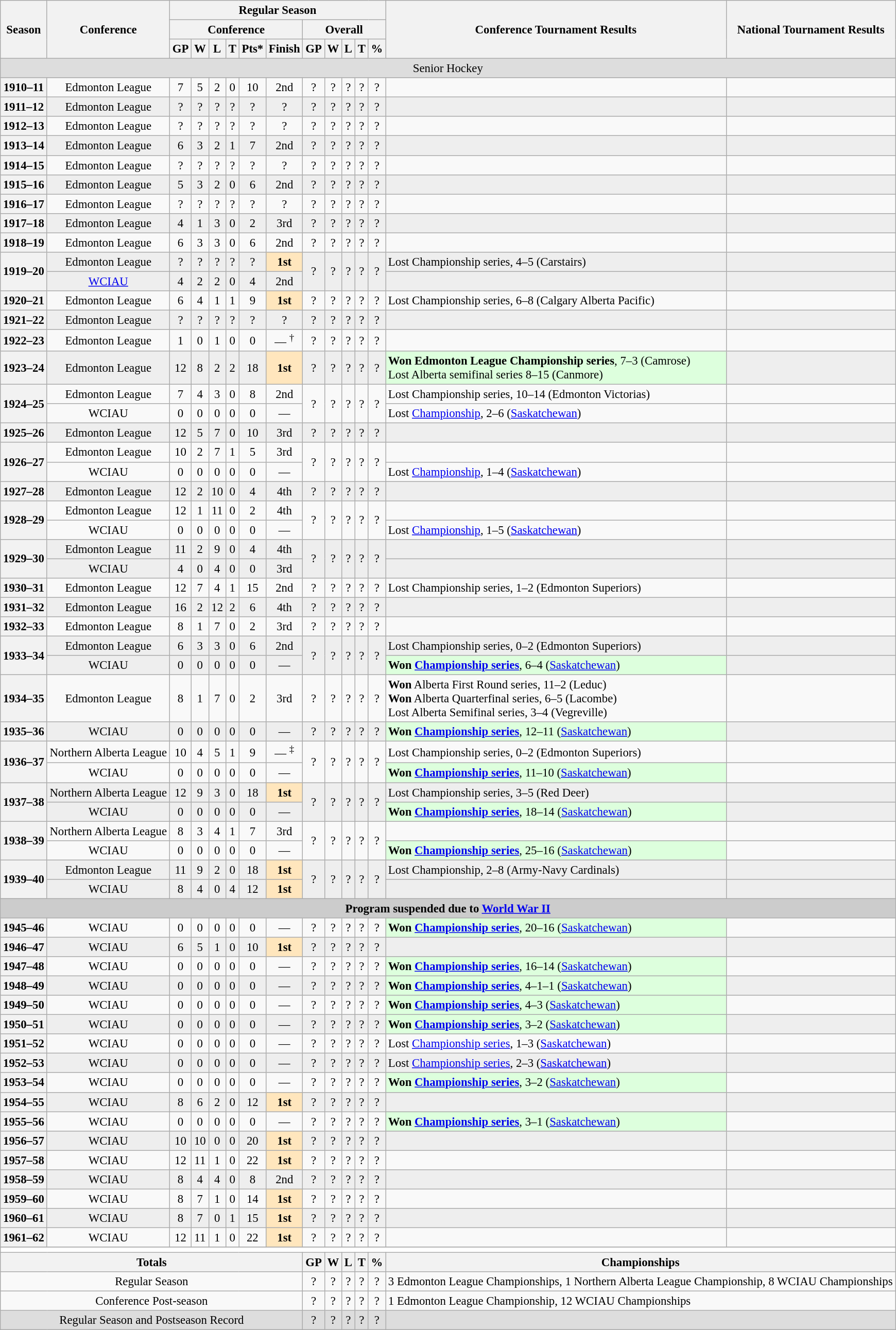<table class="wikitable" style="text-align: center; font-size: 95%">
<tr>
<th rowspan="3">Season</th>
<th rowspan="3">Conference</th>
<th colspan="11">Regular Season</th>
<th rowspan="3">Conference Tournament Results</th>
<th rowspan="3">National Tournament Results</th>
</tr>
<tr>
<th colspan="6">Conference</th>
<th colspan="5">Overall</th>
</tr>
<tr>
<th>GP</th>
<th>W</th>
<th>L</th>
<th>T</th>
<th>Pts*</th>
<th>Finish</th>
<th>GP</th>
<th>W</th>
<th>L</th>
<th>T</th>
<th>%</th>
</tr>
<tr>
<td style="background:#dddddd;" colspan="18">Senior Hockey</td>
</tr>
<tr>
<th>1910–11</th>
<td>Edmonton League</td>
<td>7</td>
<td>5</td>
<td>2</td>
<td>0</td>
<td>10</td>
<td>2nd</td>
<td>?</td>
<td>?</td>
<td>?</td>
<td>?</td>
<td>?</td>
<td align="left"></td>
<td align="left"></td>
</tr>
<tr bgcolor=eeeeee>
<th>1911–12</th>
<td>Edmonton League</td>
<td>?</td>
<td>?</td>
<td>?</td>
<td>?</td>
<td>?</td>
<td>?</td>
<td>?</td>
<td>?</td>
<td>?</td>
<td>?</td>
<td>?</td>
<td align="left"></td>
<td align="left"></td>
</tr>
<tr>
<th>1912–13</th>
<td>Edmonton League</td>
<td>?</td>
<td>?</td>
<td>?</td>
<td>?</td>
<td>?</td>
<td>?</td>
<td>?</td>
<td>?</td>
<td>?</td>
<td>?</td>
<td>?</td>
<td align="left"></td>
<td align="left"></td>
</tr>
<tr bgcolor=eeeeee>
<th>1913–14</th>
<td>Edmonton League</td>
<td>6</td>
<td>3</td>
<td>2</td>
<td>1</td>
<td>7</td>
<td>2nd</td>
<td>?</td>
<td>?</td>
<td>?</td>
<td>?</td>
<td>?</td>
<td align="left"></td>
<td align="left"></td>
</tr>
<tr>
<th>1914–15</th>
<td>Edmonton League</td>
<td>?</td>
<td>?</td>
<td>?</td>
<td>?</td>
<td>?</td>
<td>?</td>
<td>?</td>
<td>?</td>
<td>?</td>
<td>?</td>
<td>?</td>
<td align="left"></td>
<td align="left"></td>
</tr>
<tr bgcolor=eeeeee>
<th>1915–16</th>
<td>Edmonton League</td>
<td>5</td>
<td>3</td>
<td>2</td>
<td>0</td>
<td>6</td>
<td>2nd</td>
<td>?</td>
<td>?</td>
<td>?</td>
<td>?</td>
<td>?</td>
<td align="left"></td>
<td align="left"></td>
</tr>
<tr>
<th>1916–17</th>
<td>Edmonton League</td>
<td>?</td>
<td>?</td>
<td>?</td>
<td>?</td>
<td>?</td>
<td>?</td>
<td>?</td>
<td>?</td>
<td>?</td>
<td>?</td>
<td>?</td>
<td align="left"></td>
<td align="left"></td>
</tr>
<tr bgcolor=eeeeee>
<th>1917–18</th>
<td>Edmonton League</td>
<td>4</td>
<td>1</td>
<td>3</td>
<td>0</td>
<td>2</td>
<td>3rd</td>
<td>?</td>
<td>?</td>
<td>?</td>
<td>?</td>
<td>?</td>
<td align="left"></td>
<td align="left"></td>
</tr>
<tr>
<th>1918–19</th>
<td>Edmonton League</td>
<td>6</td>
<td>3</td>
<td>3</td>
<td>0</td>
<td>6</td>
<td>2nd</td>
<td>?</td>
<td>?</td>
<td>?</td>
<td>?</td>
<td>?</td>
<td align="left"></td>
<td align="left"></td>
</tr>
<tr bgcolor=eeeeee>
<th rowspan=2>1919–20</th>
<td>Edmonton League</td>
<td>?</td>
<td>?</td>
<td>?</td>
<td>?</td>
<td>?</td>
<td style="background: #FFE6BD;"><strong>1st</strong></td>
<td rowspan=2>?</td>
<td rowspan=2>?</td>
<td rowspan=2>?</td>
<td rowspan=2>?</td>
<td rowspan=2>?</td>
<td align="left">Lost Championship series, 4–5 (Carstairs)</td>
<td align="left"></td>
</tr>
<tr bgcolor=eeeeee>
<td><a href='#'>WCIAU</a></td>
<td>4</td>
<td>2</td>
<td>2</td>
<td>0</td>
<td>4</td>
<td>2nd</td>
<td align="left"></td>
<td align="left"></td>
</tr>
<tr>
<th>1920–21</th>
<td>Edmonton League</td>
<td>6</td>
<td>4</td>
<td>1</td>
<td>1</td>
<td>9</td>
<td style="background: #FFE6BD;"><strong>1st</strong></td>
<td>?</td>
<td>?</td>
<td>?</td>
<td>?</td>
<td>?</td>
<td align="left">Lost Championship series, 6–8 (Calgary Alberta Pacific)</td>
<td align="left"></td>
</tr>
<tr bgcolor=eeeeee>
<th>1921–22</th>
<td>Edmonton League</td>
<td>?</td>
<td>?</td>
<td>?</td>
<td>?</td>
<td>?</td>
<td>?</td>
<td>?</td>
<td>?</td>
<td>?</td>
<td>?</td>
<td>?</td>
<td align="left"></td>
<td align="left"></td>
</tr>
<tr>
<th>1922–23</th>
<td>Edmonton League</td>
<td>1</td>
<td>0</td>
<td>1</td>
<td>0</td>
<td>0</td>
<td>— <sup>†</sup></td>
<td>?</td>
<td>?</td>
<td>?</td>
<td>?</td>
<td>?</td>
<td align="left"></td>
<td align="left"></td>
</tr>
<tr bgcolor=eeeeee>
<th>1923–24</th>
<td>Edmonton League</td>
<td>12</td>
<td>8</td>
<td>2</td>
<td>2</td>
<td>18</td>
<td style="background: #FFE6BD;"><strong>1st</strong></td>
<td>?</td>
<td>?</td>
<td>?</td>
<td>?</td>
<td>?</td>
<td bgcolor="#ddffdd" align="left"><strong>Won Edmonton League Championship series</strong>, 7–3 (Camrose)<br>Lost Alberta semifinal series 8–15 (Canmore)</td>
<td align="left"></td>
</tr>
<tr>
<th rowspan=2>1924–25</th>
<td>Edmonton League</td>
<td>7</td>
<td>4</td>
<td>3</td>
<td>0</td>
<td>8</td>
<td>2nd</td>
<td rowspan=2>?</td>
<td rowspan=2>?</td>
<td rowspan=2>?</td>
<td rowspan=2>?</td>
<td rowspan=2>?</td>
<td align="left">Lost Championship series, 10–14 (Edmonton Victorias)</td>
<td align="left"></td>
</tr>
<tr>
<td>WCIAU</td>
<td>0</td>
<td>0</td>
<td>0</td>
<td>0</td>
<td>0</td>
<td>—</td>
<td align="left">Lost <a href='#'>Championship</a>, 2–6 (<a href='#'>Saskatchewan</a>)</td>
<td align="left"></td>
</tr>
<tr bgcolor=eeeeee>
<th>1925–26</th>
<td>Edmonton League</td>
<td>12</td>
<td>5</td>
<td>7</td>
<td>0</td>
<td>10</td>
<td>3rd</td>
<td>?</td>
<td>?</td>
<td>?</td>
<td>?</td>
<td>?</td>
<td align="left"></td>
<td align="left"></td>
</tr>
<tr>
<th rowspan=2>1926–27</th>
<td>Edmonton League</td>
<td>10</td>
<td>2</td>
<td>7</td>
<td>1</td>
<td>5</td>
<td>3rd</td>
<td rowspan=2>?</td>
<td rowspan=2>?</td>
<td rowspan=2>?</td>
<td rowspan=2>?</td>
<td rowspan=2>?</td>
<td align="left"></td>
<td align="left"></td>
</tr>
<tr>
<td>WCIAU</td>
<td>0</td>
<td>0</td>
<td>0</td>
<td>0</td>
<td>0</td>
<td>—</td>
<td align="left">Lost <a href='#'>Championship</a>, 1–4 (<a href='#'>Saskatchewan</a>)</td>
<td align="left"></td>
</tr>
<tr bgcolor=eeeeee>
<th>1927–28</th>
<td>Edmonton League</td>
<td>12</td>
<td>2</td>
<td>10</td>
<td>0</td>
<td>4</td>
<td>4th</td>
<td>?</td>
<td>?</td>
<td>?</td>
<td>?</td>
<td>?</td>
<td align="left"></td>
<td align="left"></td>
</tr>
<tr>
<th rowspan=2>1928–29</th>
<td>Edmonton League</td>
<td>12</td>
<td>1</td>
<td>11</td>
<td>0</td>
<td>2</td>
<td>4th</td>
<td rowspan=2>?</td>
<td rowspan=2>?</td>
<td rowspan=2>?</td>
<td rowspan=2>?</td>
<td rowspan=2>?</td>
<td align="left"></td>
<td align="left"></td>
</tr>
<tr>
<td>WCIAU</td>
<td>0</td>
<td>0</td>
<td>0</td>
<td>0</td>
<td>0</td>
<td>—</td>
<td align="left">Lost <a href='#'>Championship</a>, 1–5 (<a href='#'>Saskatchewan</a>)</td>
<td align="left"></td>
</tr>
<tr bgcolor=eeeeee>
<th rowspan=2>1929–30</th>
<td>Edmonton League</td>
<td>11</td>
<td>2</td>
<td>9</td>
<td>0</td>
<td>4</td>
<td>4th</td>
<td rowspan=2>?</td>
<td rowspan=2>?</td>
<td rowspan=2>?</td>
<td rowspan=2>?</td>
<td rowspan=2>?</td>
<td align="left"></td>
<td align="left"></td>
</tr>
<tr bgcolor=eeeeee>
<td>WCIAU</td>
<td>4</td>
<td>0</td>
<td>4</td>
<td>0</td>
<td>0</td>
<td>3rd</td>
<td align="left"></td>
<td align="left"></td>
</tr>
<tr>
<th>1930–31</th>
<td>Edmonton League</td>
<td>12</td>
<td>7</td>
<td>4</td>
<td>1</td>
<td>15</td>
<td>2nd</td>
<td>?</td>
<td>?</td>
<td>?</td>
<td>?</td>
<td>?</td>
<td align="left">Lost Championship series, 1–2 (Edmonton Superiors)</td>
<td align="left"></td>
</tr>
<tr bgcolor=eeeeee>
<th>1931–32</th>
<td>Edmonton League</td>
<td>16</td>
<td>2</td>
<td>12</td>
<td>2</td>
<td>6</td>
<td>4th</td>
<td>?</td>
<td>?</td>
<td>?</td>
<td>?</td>
<td>?</td>
<td align="left"></td>
<td align="left"></td>
</tr>
<tr>
<th>1932–33</th>
<td>Edmonton League</td>
<td>8</td>
<td>1</td>
<td>7</td>
<td>0</td>
<td>2</td>
<td>3rd</td>
<td>?</td>
<td>?</td>
<td>?</td>
<td>?</td>
<td>?</td>
<td align="left"></td>
<td align="left"></td>
</tr>
<tr bgcolor=eeeeee>
<th rowspan=2>1933–34</th>
<td>Edmonton League</td>
<td>6</td>
<td>3</td>
<td>3</td>
<td>0</td>
<td>6</td>
<td>2nd</td>
<td rowspan=2>?</td>
<td rowspan=2>?</td>
<td rowspan=2>?</td>
<td rowspan=2>?</td>
<td rowspan=2>?</td>
<td align="left">Lost Championship series, 0–2 (Edmonton Superiors)</td>
<td align="left"></td>
</tr>
<tr bgcolor=eeeeee>
<td>WCIAU</td>
<td>0</td>
<td>0</td>
<td>0</td>
<td>0</td>
<td>0</td>
<td>—</td>
<td bgcolor="#ddffdd" align="left"><strong>Won <a href='#'>Championship series</a></strong>, 6–4 (<a href='#'>Saskatchewan</a>)</td>
<td align="left"></td>
</tr>
<tr>
<th>1934–35</th>
<td>Edmonton League</td>
<td>8</td>
<td>1</td>
<td>7</td>
<td>0</td>
<td>2</td>
<td>3rd</td>
<td>?</td>
<td>?</td>
<td>?</td>
<td>?</td>
<td>?</td>
<td align="left"><strong>Won</strong> Alberta First Round series, 11–2 (Leduc)<br><strong>Won</strong> Alberta Quarterfinal series, 6–5 (Lacombe)<br>Lost Alberta Semifinal series, 3–4 (Vegreville)</td>
<td align="left"></td>
</tr>
<tr bgcolor=eeeeee>
<th>1935–36</th>
<td>WCIAU</td>
<td>0</td>
<td>0</td>
<td>0</td>
<td>0</td>
<td>0</td>
<td>—</td>
<td>?</td>
<td>?</td>
<td>?</td>
<td>?</td>
<td>?</td>
<td bgcolor="#ddffdd" align="left"><strong>Won <a href='#'>Championship series</a></strong>, 12–11 (<a href='#'>Saskatchewan</a>)</td>
<td align="left"></td>
</tr>
<tr>
<th rowspan=2>1936–37</th>
<td>Northern Alberta League</td>
<td>10</td>
<td>4</td>
<td>5</td>
<td>1</td>
<td>9</td>
<td>— <sup>‡</sup></td>
<td rowspan=2>?</td>
<td rowspan=2>?</td>
<td rowspan=2>?</td>
<td rowspan=2>?</td>
<td rowspan=2>?</td>
<td align="left">Lost Championship series, 0–2 (Edmonton Superiors)</td>
<td align="left"></td>
</tr>
<tr>
<td>WCIAU</td>
<td>0</td>
<td>0</td>
<td>0</td>
<td>0</td>
<td>0</td>
<td>—</td>
<td bgcolor="#ddffdd" align="left"><strong>Won <a href='#'>Championship series</a></strong>, 11–10 (<a href='#'>Saskatchewan</a>)</td>
<td align="left"></td>
</tr>
<tr bgcolor=eeeeee>
<th rowspan=2>1937–38</th>
<td>Northern Alberta League</td>
<td>12</td>
<td>9</td>
<td>3</td>
<td>0</td>
<td>18</td>
<td style="background: #FFE6BD;"><strong>1st</strong></td>
<td rowspan=2>?</td>
<td rowspan=2>?</td>
<td rowspan=2>?</td>
<td rowspan=2>?</td>
<td rowspan=2>?</td>
<td align="left">Lost Championship series, 3–5 (Red Deer)</td>
<td align="left"></td>
</tr>
<tr bgcolor=eeeeee>
<td>WCIAU</td>
<td>0</td>
<td>0</td>
<td>0</td>
<td>0</td>
<td>0</td>
<td>—</td>
<td bgcolor="#ddffdd" align="left"><strong>Won <a href='#'>Championship series</a></strong>, 18–14 (<a href='#'>Saskatchewan</a>)</td>
<td align="left"></td>
</tr>
<tr>
<th rowspan=2>1938–39</th>
<td>Northern Alberta League</td>
<td>8</td>
<td>3</td>
<td>4</td>
<td>1</td>
<td>7</td>
<td>3rd</td>
<td rowspan=2>?</td>
<td rowspan=2>?</td>
<td rowspan=2>?</td>
<td rowspan=2>?</td>
<td rowspan=2>?</td>
<td align="left"></td>
<td align="left"></td>
</tr>
<tr>
<td>WCIAU</td>
<td>0</td>
<td>0</td>
<td>0</td>
<td>0</td>
<td>0</td>
<td>—</td>
<td bgcolor="#ddffdd" align="left"><strong>Won <a href='#'>Championship series</a></strong>, 25–16 (<a href='#'>Saskatchewan</a>)</td>
<td align="left"></td>
</tr>
<tr bgcolor=eeeeee>
<th rowspan=2>1939–40</th>
<td>Edmonton League</td>
<td>11</td>
<td>9</td>
<td>2</td>
<td>0</td>
<td>18</td>
<td style="background: #FFE6BD;"><strong>1st</strong></td>
<td rowspan=2>?</td>
<td rowspan=2>?</td>
<td rowspan=2>?</td>
<td rowspan=2>?</td>
<td rowspan=2>?</td>
<td align="left">Lost Championship, 2–8 (Army-Navy Cardinals)</td>
<td align="left"></td>
</tr>
<tr bgcolor=eeeeee>
<td>WCIAU</td>
<td>8</td>
<td>4</td>
<td>0</td>
<td>4</td>
<td>12</td>
<td style="background: #FFE6BD;"><strong>1st</strong></td>
<td align="left"></td>
<td align="left"></td>
</tr>
<tr>
<td bgcolor=cccccc colspan="18"><strong>Program suspended due to <a href='#'>World War II</a></strong></td>
</tr>
<tr>
<th>1945–46</th>
<td>WCIAU</td>
<td>0</td>
<td>0</td>
<td>0</td>
<td>0</td>
<td>0</td>
<td>—</td>
<td>?</td>
<td>?</td>
<td>?</td>
<td>?</td>
<td>?</td>
<td bgcolor="#ddffdd" align="left"><strong>Won <a href='#'>Championship series</a></strong>, 20–16 (<a href='#'>Saskatchewan</a>)</td>
<td align="left"></td>
</tr>
<tr bgcolor=eeeeee>
<th>1946–47</th>
<td>WCIAU</td>
<td>6</td>
<td>5</td>
<td>1</td>
<td>0</td>
<td>10</td>
<td style="background: #FFE6BD;"><strong>1st</strong></td>
<td>?</td>
<td>?</td>
<td>?</td>
<td>?</td>
<td>?</td>
<td align="left"></td>
<td align="left"></td>
</tr>
<tr>
<th>1947–48</th>
<td>WCIAU</td>
<td>0</td>
<td>0</td>
<td>0</td>
<td>0</td>
<td>0</td>
<td>—</td>
<td>?</td>
<td>?</td>
<td>?</td>
<td>?</td>
<td>?</td>
<td bgcolor="#ddffdd" align="left"><strong>Won <a href='#'>Championship series</a></strong>, 16–14 (<a href='#'>Saskatchewan</a>)</td>
<td align="left"></td>
</tr>
<tr bgcolor=eeeeee>
<th>1948–49</th>
<td>WCIAU</td>
<td>0</td>
<td>0</td>
<td>0</td>
<td>0</td>
<td>0</td>
<td>—</td>
<td>?</td>
<td>?</td>
<td>?</td>
<td>?</td>
<td>?</td>
<td bgcolor="#ddffdd" align="left"><strong>Won <a href='#'>Championship series</a></strong>, 4–1–1 (<a href='#'>Saskatchewan</a>)</td>
<td align="left"></td>
</tr>
<tr>
<th>1949–50</th>
<td>WCIAU</td>
<td>0</td>
<td>0</td>
<td>0</td>
<td>0</td>
<td>0</td>
<td>—</td>
<td>?</td>
<td>?</td>
<td>?</td>
<td>?</td>
<td>?</td>
<td bgcolor="#ddffdd" align="left"><strong>Won <a href='#'>Championship series</a></strong>, 4–3 (<a href='#'>Saskatchewan</a>)</td>
<td align="left"></td>
</tr>
<tr bgcolor=eeeeee>
<th>1950–51</th>
<td>WCIAU</td>
<td>0</td>
<td>0</td>
<td>0</td>
<td>0</td>
<td>0</td>
<td>—</td>
<td>?</td>
<td>?</td>
<td>?</td>
<td>?</td>
<td>?</td>
<td bgcolor="#ddffdd" align="left"><strong>Won <a href='#'>Championship series</a></strong>, 3–2 (<a href='#'>Saskatchewan</a>)</td>
<td align="left"></td>
</tr>
<tr>
<th>1951–52</th>
<td>WCIAU</td>
<td>0</td>
<td>0</td>
<td>0</td>
<td>0</td>
<td>0</td>
<td>—</td>
<td>?</td>
<td>?</td>
<td>?</td>
<td>?</td>
<td>?</td>
<td align="left">Lost <a href='#'>Championship series</a>, 1–3 (<a href='#'>Saskatchewan</a>)</td>
<td align="left"></td>
</tr>
<tr bgcolor=eeeeee>
<th>1952–53</th>
<td>WCIAU</td>
<td>0</td>
<td>0</td>
<td>0</td>
<td>0</td>
<td>0</td>
<td>—</td>
<td>?</td>
<td>?</td>
<td>?</td>
<td>?</td>
<td>?</td>
<td align="left">Lost <a href='#'>Championship series</a>, 2–3 (<a href='#'>Saskatchewan</a>)</td>
<td align="left"></td>
</tr>
<tr>
<th>1953–54</th>
<td>WCIAU</td>
<td>0</td>
<td>0</td>
<td>0</td>
<td>0</td>
<td>0</td>
<td>—</td>
<td>?</td>
<td>?</td>
<td>?</td>
<td>?</td>
<td>?</td>
<td bgcolor="#ddffdd" align="left"><strong>Won <a href='#'>Championship series</a></strong>, 3–2 (<a href='#'>Saskatchewan</a>)</td>
<td align="left"></td>
</tr>
<tr bgcolor=eeeeee>
<th>1954–55</th>
<td>WCIAU</td>
<td>8</td>
<td>6</td>
<td>2</td>
<td>0</td>
<td>12</td>
<td style="background: #FFE6BD;"><strong>1st</strong></td>
<td>?</td>
<td>?</td>
<td>?</td>
<td>?</td>
<td>?</td>
<td align="left"></td>
<td align="left"></td>
</tr>
<tr>
<th>1955–56</th>
<td>WCIAU</td>
<td>0</td>
<td>0</td>
<td>0</td>
<td>0</td>
<td>0</td>
<td>—</td>
<td>?</td>
<td>?</td>
<td>?</td>
<td>?</td>
<td>?</td>
<td bgcolor="#ddffdd" align="left"><strong>Won <a href='#'>Championship series</a></strong>, 3–1 (<a href='#'>Saskatchewan</a>)</td>
<td align="left"></td>
</tr>
<tr bgcolor=eeeeee>
<th>1956–57</th>
<td>WCIAU</td>
<td>10</td>
<td>10</td>
<td>0</td>
<td>0</td>
<td>20</td>
<td style="background: #FFE6BD;"><strong>1st</strong></td>
<td>?</td>
<td>?</td>
<td>?</td>
<td>?</td>
<td>?</td>
<td align="left"></td>
<td align="left"></td>
</tr>
<tr>
<th>1957–58</th>
<td>WCIAU</td>
<td>12</td>
<td>11</td>
<td>1</td>
<td>0</td>
<td>22</td>
<td style="background: #FFE6BD;"><strong>1st</strong></td>
<td>?</td>
<td>?</td>
<td>?</td>
<td>?</td>
<td>?</td>
<td align="left"></td>
<td align="left"></td>
</tr>
<tr bgcolor=eeeeee>
<th>1958–59</th>
<td>WCIAU</td>
<td>8</td>
<td>4</td>
<td>4</td>
<td>0</td>
<td>8</td>
<td>2nd</td>
<td>?</td>
<td>?</td>
<td>?</td>
<td>?</td>
<td>?</td>
<td align="left"></td>
<td align="left"></td>
</tr>
<tr>
<th>1959–60</th>
<td>WCIAU</td>
<td>8</td>
<td>7</td>
<td>1</td>
<td>0</td>
<td>14</td>
<td style="background: #FFE6BD;"><strong>1st</strong></td>
<td>?</td>
<td>?</td>
<td>?</td>
<td>?</td>
<td>?</td>
<td align="left"></td>
<td align="left"></td>
</tr>
<tr bgcolor=eeeeee>
<th>1960–61</th>
<td>WCIAU</td>
<td>8</td>
<td>7</td>
<td>0</td>
<td>1</td>
<td>15</td>
<td style="background: #FFE6BD;"><strong>1st</strong></td>
<td>?</td>
<td>?</td>
<td>?</td>
<td>?</td>
<td>?</td>
<td align="left"></td>
<td align="left"></td>
</tr>
<tr>
<th>1961–62</th>
<td>WCIAU</td>
<td>12</td>
<td>11</td>
<td>1</td>
<td>0</td>
<td>22</td>
<td style="background: #FFE6BD;"><strong>1st</strong></td>
<td>?</td>
<td>?</td>
<td>?</td>
<td>?</td>
<td>?</td>
<td align="left"></td>
<td align="left"></td>
</tr>
<tr>
</tr>
<tr ->
</tr>
<tr>
<td colspan="15" style="background:#fff;"></td>
</tr>
<tr>
<th colspan="8">Totals</th>
<th>GP</th>
<th>W</th>
<th>L</th>
<th>T</th>
<th>%</th>
<th colspan="2">Championships</th>
</tr>
<tr>
<td colspan="8">Regular Season</td>
<td>?</td>
<td>?</td>
<td>?</td>
<td>?</td>
<td>?</td>
<td colspan="2" align="left">3 Edmonton League Championships, 1 Northern Alberta League Championship, 8 WCIAU Championships</td>
</tr>
<tr>
<td colspan="8">Conference Post-season</td>
<td>?</td>
<td>?</td>
<td>?</td>
<td>?</td>
<td>?</td>
<td colspan="2" align="left">1 Edmonton League Championship, 12 WCIAU Championships</td>
</tr>
<tr bgcolor=dddddd>
<td colspan="8">Regular Season and Postseason Record</td>
<td>?</td>
<td>?</td>
<td>?</td>
<td>?</td>
<td>?</td>
<td colspan="2" align="left"></td>
</tr>
</table>
